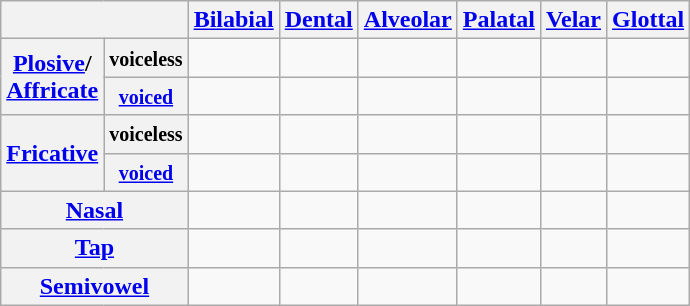<table class="wikitable" style="text-align:center;">
<tr>
<th colspan="2"></th>
<th><a href='#'>Bilabial</a></th>
<th><a href='#'>Dental</a></th>
<th><a href='#'>Alveolar</a></th>
<th><a href='#'>Palatal</a></th>
<th><a href='#'>Velar</a></th>
<th><a href='#'>Glottal</a></th>
</tr>
<tr>
<th rowspan="2"><a href='#'>Plosive</a>/<br><a href='#'>Affricate</a></th>
<th><small>voiceless</small></th>
<td> </td>
<td> </td>
<td></td>
<td> </td>
<td> </td>
<td></td>
</tr>
<tr>
<th><small><a href='#'>voiced</a></small></th>
<td> </td>
<td> </td>
<td></td>
<td> </td>
<td> </td>
<td></td>
</tr>
<tr>
<th rowspan="2"><a href='#'>Fricative</a></th>
<th><small>voiceless</small></th>
<td> </td>
<td> </td>
<td> </td>
<td></td>
<td></td>
<td> </td>
</tr>
<tr>
<th><small><a href='#'>voiced</a></small></th>
<td> </td>
<td></td>
<td></td>
<td></td>
<td></td>
<td></td>
</tr>
<tr>
<th colspan="2"><a href='#'>Nasal</a></th>
<td> </td>
<td> </td>
<td></td>
<td> </td>
<td></td>
<td></td>
</tr>
<tr>
<th colspan="2"><a href='#'>Tap</a></th>
<td></td>
<td></td>
<td> </td>
<td></td>
<td></td>
<td></td>
</tr>
<tr>
<th colspan="2"><a href='#'>Semivowel</a></th>
<td> </td>
<td></td>
<td></td>
<td> </td>
<td> </td>
<td></td>
</tr>
</table>
